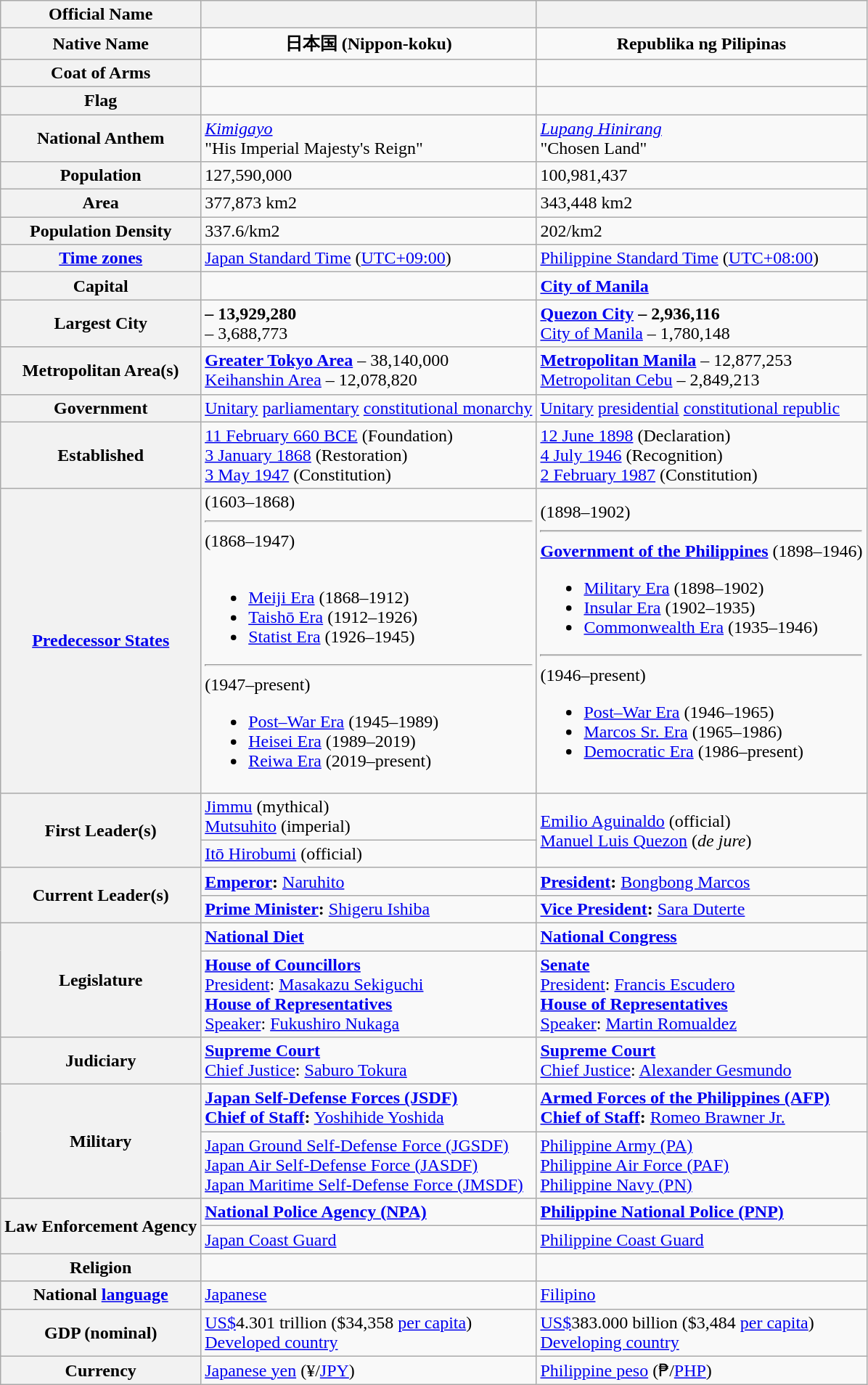<table class="wikitable mw-collapsible mw-collapsed plainrowheaders">
<tr>
<th scope="row"><strong>Official Name</strong></th>
<th scope="col"></th>
<th scope="col"></th>
</tr>
<tr style="text-align:center;">
<th scope="row"><strong>Native Name</strong></th>
<td><strong>日本国 (Nippon-koku)</strong></td>
<td><strong>Republika ng Pilipinas</strong></td>
</tr>
<tr style="text-align:center;">
<th scope="row"><strong>Coat of Arms</strong></th>
<td></td>
<td></td>
</tr>
<tr style="text-align:center;">
<th scope="row"><strong>Flag</strong></th>
<td></td>
<td></td>
</tr>
<tr>
<th scope="row"><strong>National Anthem</strong></th>
<td><em><a href='#'>Kimigayo</a></em><br>"His Imperial Majesty's Reign"</td>
<td><em><a href='#'>Lupang Hinirang</a></em><br>"Chosen Land"</td>
</tr>
<tr>
<th scope="row"><strong>Population</strong></th>
<td>127,590,000</td>
<td>100,981,437</td>
</tr>
<tr>
<th scope="row"><strong>Area</strong></th>
<td>377,873 km2</td>
<td>343,448 km2</td>
</tr>
<tr>
<th scope="row"><strong>Population Density</strong></th>
<td>337.6/km2</td>
<td>202/km2</td>
</tr>
<tr>
<th scope="row"><strong><a href='#'>Time zones</a></strong></th>
<td><a href='#'>Japan Standard Time</a> (<a href='#'>UTC+09:00</a>)</td>
<td><a href='#'>Philippine Standard Time</a> (<a href='#'>UTC+08:00</a>)</td>
</tr>
<tr>
<th scope="row"><strong>Capital</strong></th>
<td><strong></strong></td>
<td><strong> <a href='#'>City of Manila</a></strong></td>
</tr>
<tr>
<th scope="row"><strong>Largest City</strong></th>
<td><strong> – 13,929,280</strong><br> – 3,688,773</td>
<td><strong> <a href='#'>Quezon City</a> – 2,936,116</strong><br> <a href='#'>City of Manila</a> – 1,780,148</td>
</tr>
<tr>
<th scope="row"><strong>Metropolitan Area(s)</strong></th>
<td><strong> <a href='#'>Greater Tokyo Area</a></strong> – 38,140,000<br> <a href='#'>Keihanshin Area</a> – 12,078,820<br></td>
<td><strong> <a href='#'>Metropolitan Manila</a></strong> – 12,877,253<br> <a href='#'>Metropolitan Cebu</a> – 2,849,213<br></td>
</tr>
<tr>
<th scope="row"><strong>Government</strong></th>
<td><a href='#'>Unitary</a> <a href='#'>parliamentary</a> <a href='#'>constitutional monarchy</a></td>
<td><a href='#'>Unitary</a> <a href='#'>presidential</a> <a href='#'>constitutional republic</a></td>
</tr>
<tr>
<th scope="row"><strong>Established</strong></th>
<td> <a href='#'>11 February 660 BCE</a> (Foundation)<br> <a href='#'>3 January 1868</a> (Restoration)<br> <a href='#'>3 May 1947</a> (Constitution)</td>
<td> <a href='#'>12 June 1898</a> (Declaration)<br> <a href='#'>4 July 1946</a> (Recognition)<br> <a href='#'>2 February 1987</a> (Constitution)</td>
</tr>
<tr>
<th scope="row"><strong><a href='#'>Predecessor States</a></strong></th>
<td><strong></strong> (1603–1868)<br><hr><strong></strong> (1868–1947)<br><br><ul><li> <a href='#'>Meiji Era</a> (1868–1912)</li><li> <a href='#'>Taishō Era</a> (1912–1926)</li><li> <a href='#'>Statist Era</a> (1926–1945)</li></ul><hr><strong></strong> (1947–present)<ul><li> <a href='#'>Post–War Era</a> (1945–1989)</li><li> <a href='#'>Heisei Era</a> (1989–2019)</li><li> <a href='#'>Reiwa Era</a> (2019–present)</li></ul></td>
<td><strong></strong> (1898–1902)<br><hr><strong> <a href='#'>Government of the Philippines</a></strong> (1898–1946)<br><ul><li> <a href='#'>Military Era</a> (1898–1902)</li><li> <a href='#'>Insular Era</a> (1902–1935)</li><li> <a href='#'>Commonwealth Era</a> (1935–1946)</li></ul><hr><strong></strong> (1946–present)<ul><li> <a href='#'>Post–War Era</a> (1946–1965)</li><li> <a href='#'>Marcos Sr. Era</a> (1965–1986)</li><li> <a href='#'>Democratic Era</a> (1986–present)</li></ul></td>
</tr>
<tr>
<th rowspan="2" scope="row"><strong>First Leader(s)</strong></th>
<td> <a href='#'>Jimmu</a> (mythical)<br> <a href='#'>Mutsuhito</a> (imperial)</td>
<td rowspan="2"> <a href='#'>Emilio Aguinaldo</a> (official)<br> <a href='#'>Manuel Luis Quezon</a> (<em>de jure</em>)</td>
</tr>
<tr>
<td><strong></strong> <a href='#'>Itō Hirobumi</a> (official)</td>
</tr>
<tr>
<th scope="row" rowspan="2"><strong>Current Leader(s)</strong></th>
<td><strong> <a href='#'>Emperor</a>:</strong> <a href='#'>Naruhito</a></td>
<td><strong> <a href='#'>President</a>:</strong> <a href='#'>Bongbong Marcos</a></td>
</tr>
<tr>
<td><strong> <a href='#'>Prime Minister</a>:</strong> <a href='#'>Shigeru Ishiba</a></td>
<td><strong> <a href='#'>Vice President</a>:</strong> <a href='#'>Sara Duterte</a></td>
</tr>
<tr>
<th scope="row" rowspan="2"><strong>Legislature</strong></th>
<td><strong> <a href='#'>National Diet</a></strong></td>
<td><strong> <a href='#'>National Congress</a></strong></td>
</tr>
<tr>
<td><strong> <a href='#'>House of Councillors</a></strong><br><a href='#'>President</a>: <a href='#'>Masakazu Sekiguchi</a><br><strong> <a href='#'>House of Representatives</a></strong><br><a href='#'>Speaker</a>: <a href='#'>Fukushiro Nukaga</a></td>
<td><strong> <a href='#'>Senate</a></strong><br><a href='#'>President</a>: <a href='#'>Francis Escudero</a><br><strong> <a href='#'>House of Representatives</a></strong><br><a href='#'>Speaker</a>: <a href='#'>Martin Romualdez</a></td>
</tr>
<tr>
<th scope="row"><strong>Judiciary</strong></th>
<td><strong><a href='#'>Supreme Court</a></strong><br><a href='#'>Chief Justice</a>: <a href='#'>Saburo Tokura</a></td>
<td><strong><a href='#'>Supreme Court</a></strong><br><a href='#'>Chief Justice</a>: <a href='#'>Alexander Gesmundo</a></td>
</tr>
<tr>
<th scope="row" rowspan="2"><strong>Military</strong></th>
<td><strong> <a href='#'>Japan Self-Defense Forces (JSDF)</a></strong><br><strong> <a href='#'>Chief of Staff</a>:</strong> <a href='#'>Yoshihide Yoshida</a></td>
<td><strong> <a href='#'>Armed Forces of the Philippines (AFP)</a></strong><br><strong> <a href='#'>Chief of Staff</a>:</strong> <a href='#'>Romeo Brawner Jr.</a></td>
</tr>
<tr>
<td> <a href='#'>Japan Ground Self-Defense Force (JGSDF)</a><br> <a href='#'>Japan Air Self-Defense Force (JASDF)</a><br> <a href='#'>Japan Maritime Self-Defense Force (JMSDF)</a></td>
<td> <a href='#'>Philippine Army (PA)</a><br> <a href='#'>Philippine Air Force (PAF)</a><br> <a href='#'>Philippine Navy (PN)</a></td>
</tr>
<tr>
<th scope="row" rowspan="2"><strong>Law Enforcement Agency</strong></th>
<td><strong> <a href='#'>National Police Agency (NPA)</a></strong></td>
<td><strong> <a href='#'>Philippine National Police (PNP)</a></strong></td>
</tr>
<tr>
<td> <a href='#'>Japan Coast Guard</a></td>
<td> <a href='#'>Philippine Coast Guard</a></td>
</tr>
<tr>
<th scope="row"><strong>Religion</strong></th>
<td></td>
<td></td>
</tr>
<tr>
<th scope="row"><strong>National <a href='#'>language</a></strong></th>
<td><a href='#'>Japanese</a></td>
<td><a href='#'>Filipino</a></td>
</tr>
<tr>
<th scope="row"><strong>GDP (nominal)</strong></th>
<td><a href='#'>US$</a>4.301 trillion ($34,358 <a href='#'>per capita</a>)<br><a href='#'>Developed country</a></td>
<td><a href='#'>US$</a>383.000 billion ($3,484 <a href='#'>per capita</a>)<br><a href='#'>Developing country</a></td>
</tr>
<tr>
<th scope="row"><strong>Currency</strong></th>
<td><a href='#'>Japanese yen</a> (¥/<a href='#'>JPY</a>)</td>
<td><a href='#'>Philippine peso</a> (₱/<a href='#'>PHP</a>)</td>
</tr>
</table>
